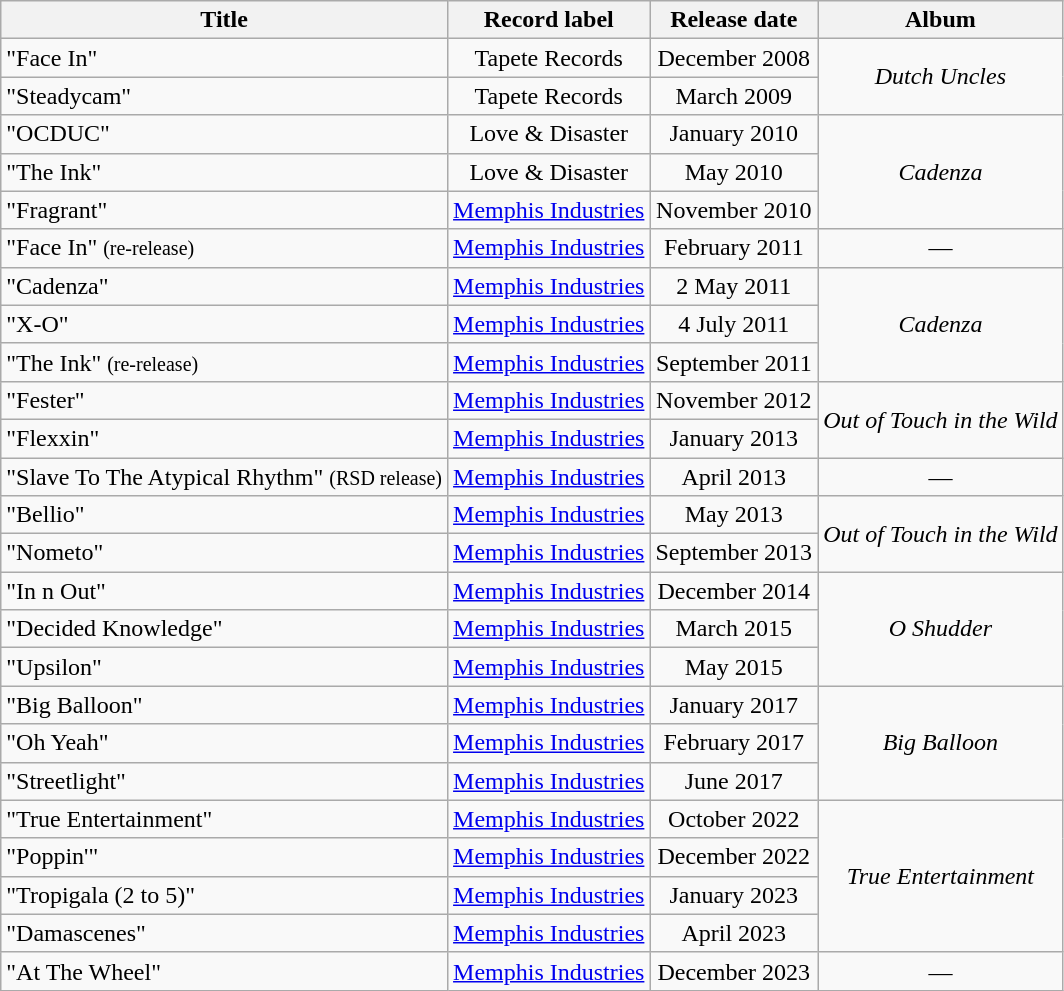<table class="wikitable" style="text-align: center">
<tr>
<th>Title</th>
<th>Record label</th>
<th>Release date</th>
<th>Album</th>
</tr>
<tr>
<td style="text-align:left;">"Face In"</td>
<td>Tapete Records</td>
<td>December 2008</td>
<td rowspan="2"><em>Dutch Uncles</em></td>
</tr>
<tr>
<td style="text-align:left;">"Steadycam"</td>
<td>Tapete Records</td>
<td>March 2009</td>
</tr>
<tr>
<td style="text-align:left;">"OCDUC"</td>
<td>Love & Disaster</td>
<td>January 2010</td>
<td rowspan="3"><em>Cadenza</em></td>
</tr>
<tr>
<td style="text-align:left;">"The Ink"</td>
<td>Love & Disaster</td>
<td>May 2010</td>
</tr>
<tr>
<td style="text-align:left;">"Fragrant"</td>
<td><a href='#'>Memphis Industries</a></td>
<td>November 2010</td>
</tr>
<tr>
<td style="text-align:left;">"Face In" <small>(re-release)</small></td>
<td><a href='#'>Memphis Industries</a></td>
<td>February 2011</td>
<td>—</td>
</tr>
<tr>
<td style="text-align:left;">"Cadenza"</td>
<td><a href='#'>Memphis Industries</a></td>
<td>2 May 2011</td>
<td rowspan="3"><em>Cadenza</em></td>
</tr>
<tr>
<td style="text-align:left;">"X-O"</td>
<td><a href='#'>Memphis Industries</a></td>
<td>4 July 2011</td>
</tr>
<tr>
<td style="text-align:left;">"The Ink" <small>(re-release)</small></td>
<td><a href='#'>Memphis Industries</a></td>
<td>September 2011</td>
</tr>
<tr>
<td style="text-align:left;">"Fester"</td>
<td><a href='#'>Memphis Industries</a></td>
<td>November 2012</td>
<td rowspan="2"><em>Out of Touch in the Wild</em></td>
</tr>
<tr>
<td style="text-align:left;">"Flexxin"</td>
<td><a href='#'>Memphis Industries</a></td>
<td>January 2013</td>
</tr>
<tr>
<td style="text-align:left;">"Slave To The Atypical Rhythm" <small>(RSD release)</small></td>
<td><a href='#'>Memphis Industries</a></td>
<td>April 2013</td>
<td>—</td>
</tr>
<tr>
<td style="text-align:left;">"Bellio"</td>
<td><a href='#'>Memphis Industries</a></td>
<td>May 2013</td>
<td rowspan="2"><em>Out of Touch in the Wild</em></td>
</tr>
<tr>
<td style="text-align:left;">"Nometo"</td>
<td><a href='#'>Memphis Industries</a></td>
<td>September 2013</td>
</tr>
<tr>
<td style="text-align:left;">"In n Out"</td>
<td><a href='#'>Memphis Industries</a></td>
<td>December 2014</td>
<td rowspan="3"><em>O Shudder</em></td>
</tr>
<tr>
<td style="text-align:left;">"Decided Knowledge"</td>
<td><a href='#'>Memphis Industries</a></td>
<td>March 2015</td>
</tr>
<tr>
<td style="text-align:left;">"Upsilon"</td>
<td><a href='#'>Memphis Industries</a></td>
<td>May 2015</td>
</tr>
<tr>
<td style="text-align:left;">"Big Balloon"</td>
<td><a href='#'>Memphis Industries</a></td>
<td>January 2017</td>
<td rowspan="3"><em>Big Balloon</em></td>
</tr>
<tr>
<td style="text-align:left;">"Oh Yeah"</td>
<td><a href='#'>Memphis Industries</a></td>
<td>February 2017</td>
</tr>
<tr>
<td style="text-align:left;">"Streetlight"</td>
<td><a href='#'>Memphis Industries</a></td>
<td>June 2017</td>
</tr>
<tr>
<td style="text-align:left;">"True Entertainment"</td>
<td><a href='#'>Memphis Industries</a></td>
<td>October 2022</td>
<td rowspan="4"><em>True Entertainment</em></td>
</tr>
<tr>
<td style="text-align:left;">"Poppin'"</td>
<td><a href='#'>Memphis Industries</a></td>
<td>December 2022</td>
</tr>
<tr>
<td style="text-align:left;">"Tropigala (2 to 5)"</td>
<td><a href='#'>Memphis Industries</a></td>
<td>January 2023</td>
</tr>
<tr>
<td style="text-align:left;">"Damascenes"</td>
<td><a href='#'>Memphis Industries</a></td>
<td>April 2023</td>
</tr>
<tr>
<td style="text-align:left;">"At The Wheel"</td>
<td><a href='#'>Memphis Industries</a></td>
<td>December 2023</td>
<td>—</td>
</tr>
</table>
